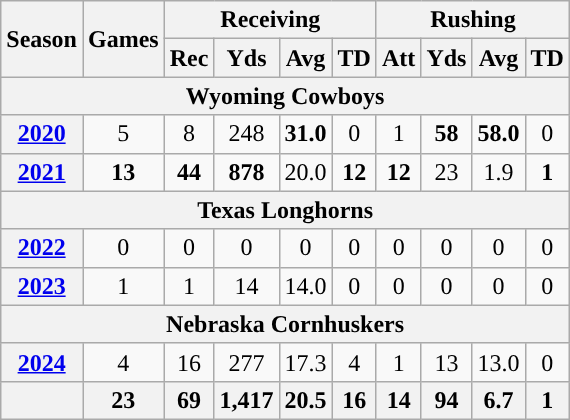<table class="wikitable" style="text-align:center;">
<tr>
<th rowspan="2">Season</th>
<th rowspan="2">Games</th>
<th colspan="4">Receiving</th>
<th colspan="4">Rushing</th>
</tr>
<tr>
<th>Rec</th>
<th>Yds</th>
<th>Avg</th>
<th>TD</th>
<th>Att</th>
<th>Yds</th>
<th>Avg</th>
<th>TD</th>
</tr>
<tr>
<th colspan="15">Wyoming Cowboys</th>
</tr>
<tr>
<th><a href='#'>2020</a></th>
<td>5</td>
<td>8</td>
<td>248</td>
<td><strong>31.0</strong></td>
<td>0</td>
<td>1</td>
<td><strong>58</strong></td>
<td><strong>58.0</strong></td>
<td>0</td>
</tr>
<tr>
<th><a href='#'>2021</a></th>
<td><strong>13</strong></td>
<td><strong>44</strong></td>
<td><strong>878</strong></td>
<td>20.0</td>
<td><strong>12</strong></td>
<td><strong>12</strong></td>
<td>23</td>
<td>1.9</td>
<td><strong>1</strong></td>
</tr>
<tr>
<th colspan="15">Texas Longhorns</th>
</tr>
<tr>
<th><a href='#'>2022</a></th>
<td>0</td>
<td>0</td>
<td>0</td>
<td>0</td>
<td>0</td>
<td>0</td>
<td>0</td>
<td>0</td>
<td>0</td>
</tr>
<tr>
<th><a href='#'>2023</a></th>
<td>1</td>
<td>1</td>
<td>14</td>
<td>14.0</td>
<td>0</td>
<td>0</td>
<td>0</td>
<td>0</td>
<td>0</td>
</tr>
<tr>
<th colspan="15">Nebraska Cornhuskers</th>
</tr>
<tr>
<th><a href='#'>2024</a></th>
<td>4</td>
<td>16</td>
<td>277</td>
<td>17.3</td>
<td>4</td>
<td>1</td>
<td>13</td>
<td>13.0</td>
<td>0</td>
</tr>
<tr>
<th></th>
<th>23</th>
<th>69</th>
<th>1,417</th>
<th>20.5</th>
<th>16</th>
<th>14</th>
<th>94</th>
<th>6.7</th>
<th>1</th>
</tr>
</table>
